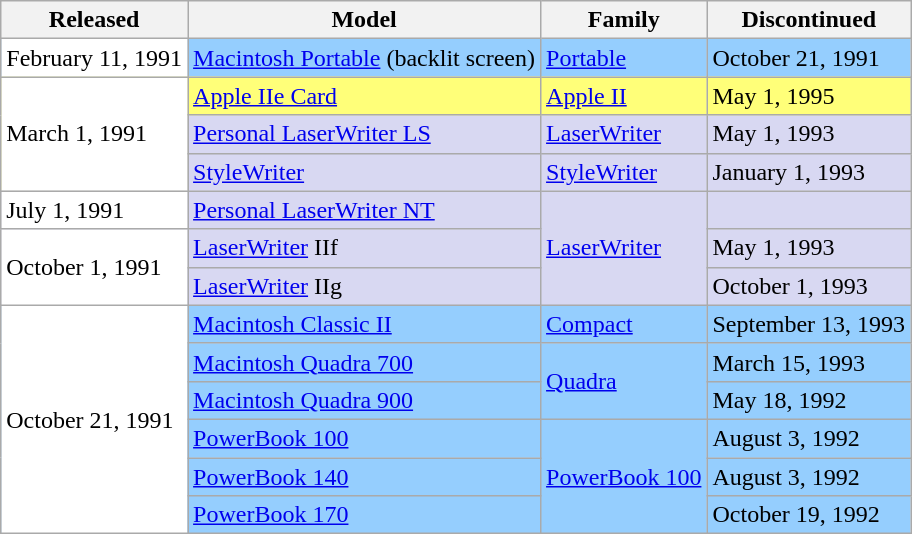<table class="wikitable">
<tr>
<th>Released</th>
<th>Model</th>
<th>Family</th>
<th>Discontinued</th>
</tr>
<tr bgcolor=#95CEFE>
<td bgcolor=#FFF>February 11, 1991</td>
<td><a href='#'>Macintosh Portable</a> (backlit screen)</td>
<td><a href='#'>Portable</a></td>
<td>October 21, 1991</td>
</tr>
<tr bgcolor=#FFFF79>
<td bgcolor=#FFF rowspan=3>March 1, 1991</td>
<td><a href='#'>Apple IIe Card</a></td>
<td><a href='#'>Apple II</a></td>
<td>May 1, 1995</td>
</tr>
<tr bgcolor=#D8D8F2>
<td><a href='#'>Personal LaserWriter LS</a></td>
<td><a href='#'>LaserWriter</a></td>
<td>May 1, 1993</td>
</tr>
<tr bgcolor=#D8D8F2>
<td><a href='#'>StyleWriter</a></td>
<td><a href='#'>StyleWriter</a></td>
<td>January 1, 1993</td>
</tr>
<tr bgcolor=#D8D8F2>
<td bgcolor=#FFF>July 1, 1991</td>
<td><a href='#'>Personal LaserWriter NT</a></td>
<td rowspan=3><a href='#'>LaserWriter</a></td>
<td></td>
</tr>
<tr bgcolor=#D8D8F2>
<td bgcolor=#FFF rowspan=2>October 1, 1991</td>
<td><a href='#'>LaserWriter</a> IIf</td>
<td>May 1, 1993</td>
</tr>
<tr bgcolor=#D8D8F2>
<td><a href='#'>LaserWriter</a> IIg</td>
<td>October 1, 1993</td>
</tr>
<tr bgcolor=#95CEFE>
<td bgcolor=#FFF rowspan=6>October 21, 1991</td>
<td><a href='#'>Macintosh Classic II</a></td>
<td><a href='#'>Compact</a></td>
<td>September 13, 1993</td>
</tr>
<tr bgcolor=#95CEFE>
<td><a href='#'>Macintosh Quadra 700</a></td>
<td rowspan=2><a href='#'>Quadra</a></td>
<td>March 15, 1993</td>
</tr>
<tr bgcolor=#95CEFE>
<td><a href='#'>Macintosh Quadra 900</a></td>
<td>May 18, 1992</td>
</tr>
<tr bgcolor=#95CEFE>
<td><a href='#'>PowerBook 100</a></td>
<td rowspan=3><a href='#'>PowerBook 100</a></td>
<td>August 3, 1992</td>
</tr>
<tr bgcolor=#95CEFE>
<td><a href='#'>PowerBook 140</a></td>
<td>August 3, 1992</td>
</tr>
<tr bgcolor=#95CEFE>
<td><a href='#'>PowerBook 170</a></td>
<td>October 19, 1992</td>
</tr>
</table>
